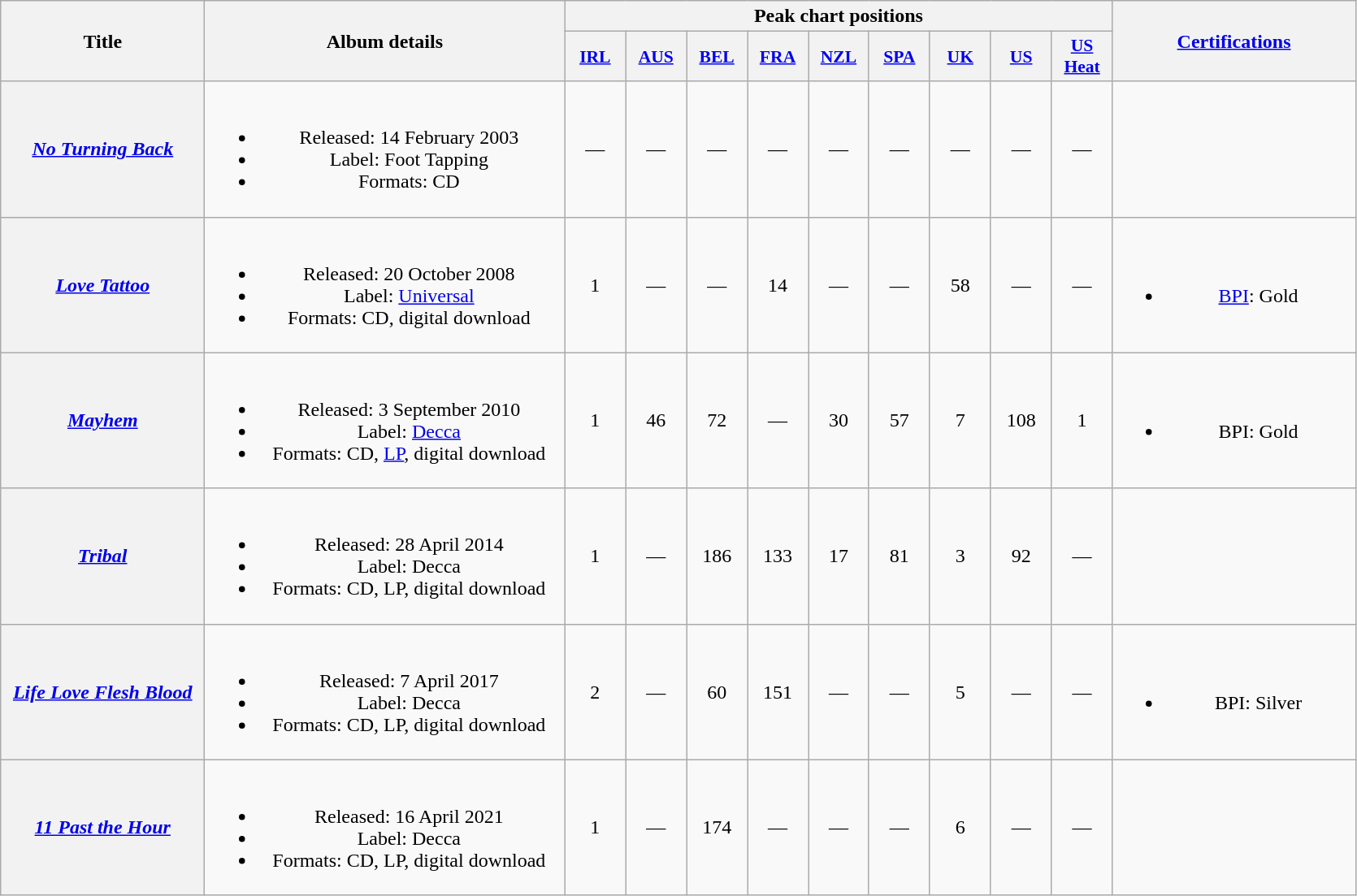<table class="wikitable plainrowheaders" style="text-align:center;">
<tr>
<th scope="col" rowspan="2" style="width:10em;">Title</th>
<th scope="col" rowspan="2" style="width:18em;">Album details</th>
<th scope="col" colspan="9">Peak chart positions</th>
<th scope="col" rowspan="2" style="width:12em;"><a href='#'>Certifications</a></th>
</tr>
<tr>
<th scope="col" style="width:3em;font-size:90%;"><a href='#'>IRL</a><br></th>
<th scope="col" style="width:3em;font-size:90%;"><a href='#'>AUS</a><br></th>
<th scope="col" style="width:3em;font-size:90%;"><a href='#'>BEL</a><br></th>
<th scope="col" style="width:3em;font-size:90%;"><a href='#'>FRA</a><br></th>
<th scope="col" style="width:3em;font-size:90%;"><a href='#'>NZL</a><br></th>
<th scope="col" style="width:3em;font-size:90%;"><a href='#'>SPA</a><br></th>
<th scope="col" style="width:3em;font-size:90%;"><a href='#'>UK</a><br></th>
<th scope="col" style="width:3em;font-size:90%;"><a href='#'>US</a><br></th>
<th scope="col" style="width:3em;font-size:90%;"><a href='#'>US Heat</a><br></th>
</tr>
<tr>
<th scope="row"><em><a href='#'>No Turning Back</a></em></th>
<td><br><ul><li>Released: 14 February 2003</li><li>Label: Foot Tapping</li><li>Formats: CD</li></ul></td>
<td>—</td>
<td>—</td>
<td>—</td>
<td>—</td>
<td>—</td>
<td>—</td>
<td>—</td>
<td>—</td>
<td>—</td>
<td></td>
</tr>
<tr>
<th scope="row"><em><a href='#'>Love Tattoo</a></em></th>
<td><br><ul><li>Released: 20 October 2008</li><li>Label: <a href='#'>Universal</a></li><li>Formats: CD, digital download</li></ul></td>
<td>1</td>
<td>—</td>
<td>—</td>
<td>14</td>
<td>—</td>
<td>—</td>
<td>58</td>
<td>—</td>
<td>—</td>
<td><br><ul><li><a href='#'>BPI</a>: Gold</li></ul></td>
</tr>
<tr>
<th scope="row"><em><a href='#'>Mayhem</a></em></th>
<td><br><ul><li>Released: 3 September 2010</li><li>Label: <a href='#'>Decca</a></li><li>Formats: CD, <a href='#'>LP</a>, digital download</li></ul></td>
<td>1</td>
<td>46</td>
<td>72</td>
<td>—</td>
<td>30</td>
<td>57</td>
<td>7</td>
<td>108</td>
<td>1</td>
<td><br><ul><li>BPI: Gold</li></ul></td>
</tr>
<tr>
<th scope="row"><em><a href='#'>Tribal</a></em></th>
<td><br><ul><li>Released: 28 April 2014</li><li>Label: Decca</li><li>Formats: CD, LP, digital download</li></ul></td>
<td>1</td>
<td>—</td>
<td>186</td>
<td>133</td>
<td>17</td>
<td>81</td>
<td>3</td>
<td>92</td>
<td>—</td>
<td></td>
</tr>
<tr>
<th scope="row"><em><a href='#'>Life Love Flesh Blood</a></em></th>
<td><br><ul><li>Released: 7 April 2017</li><li>Label: Decca</li><li>Formats: CD, LP, digital download</li></ul></td>
<td>2</td>
<td>—</td>
<td>60</td>
<td>151<br></td>
<td>—</td>
<td>—</td>
<td>5</td>
<td>—</td>
<td>—</td>
<td><br><ul><li>BPI: Silver</li></ul></td>
</tr>
<tr>
<th scope="row"><em><a href='#'>11 Past the Hour</a></em></th>
<td><br><ul><li>Released: 16 April 2021</li><li>Label: Decca</li><li>Formats: CD, LP, digital download</li></ul></td>
<td>1<br></td>
<td>—</td>
<td>174</td>
<td>—</td>
<td>—</td>
<td>—</td>
<td>6</td>
<td>—</td>
<td>—</td>
<td></td>
</tr>
</table>
